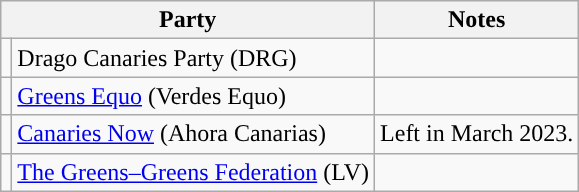<table class="wikitable" style="text-align:left;">
<tr>
<th colspan="2">Party</th>
<th>Notes</th>
</tr>
<tr>
<td></td>
<td>Drago Canaries Party (DRG)</td>
<td></td>
</tr>
<tr>
<td></td>
<td><a href='#'>Greens Equo</a> (Verdes Equo)</td>
<td></td>
</tr>
<tr>
<td></td>
<td><a href='#'>Canaries Now</a> (Ahora Canarias)</td>
<td>Left in March 2023.</td>
</tr>
<tr>
<td></td>
<td><a href='#'>The Greens–Greens Federation</a> (LV)</td>
<td></td>
</tr>
</table>
